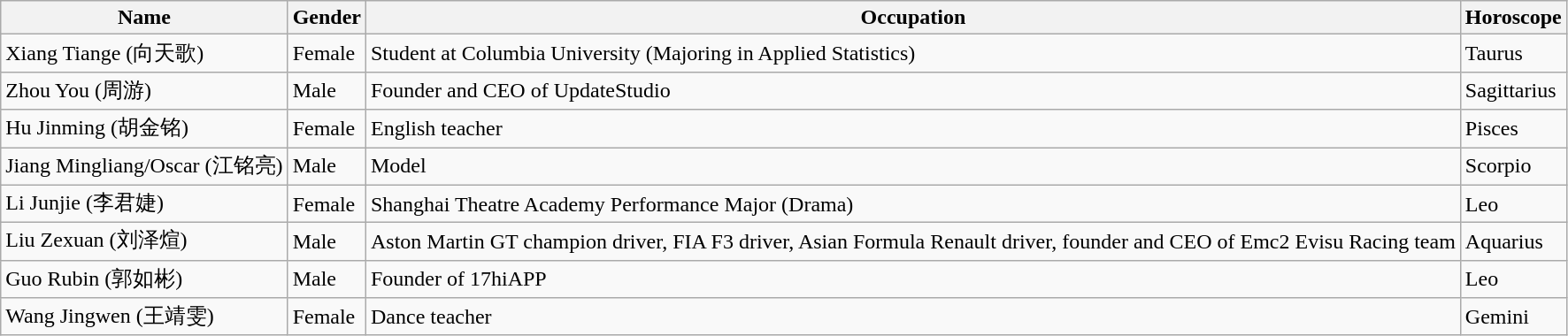<table class="wikitable">
<tr>
<th>Name</th>
<th>Gender</th>
<th>Occupation</th>
<th>Horoscope</th>
</tr>
<tr>
<td>Xiang Tiange (向天歌)</td>
<td>Female</td>
<td>Student at Columbia University (Majoring in Applied Statistics)</td>
<td>Taurus</td>
</tr>
<tr>
<td>Zhou You (周游)</td>
<td>Male</td>
<td>Founder and CEO of UpdateStudio</td>
<td>Sagittarius</td>
</tr>
<tr>
<td>Hu Jinming (胡金铭)</td>
<td>Female</td>
<td>English teacher</td>
<td>Pisces</td>
</tr>
<tr>
<td>Jiang Mingliang/Oscar (江铭亮)</td>
<td>Male</td>
<td>Model</td>
<td>Scorpio</td>
</tr>
<tr>
<td>Li Junjie (李君婕)</td>
<td>Female</td>
<td>Shanghai Theatre Academy Performance Major (Drama)</td>
<td>Leo</td>
</tr>
<tr>
<td>Liu Zexuan (刘泽煊)</td>
<td>Male</td>
<td>Aston Martin GT champion driver, FIA F3 driver, Asian Formula Renault driver, founder and CEO of Emc2 Evisu Racing team</td>
<td>Aquarius</td>
</tr>
<tr>
<td>Guo Rubin (郭如彬)</td>
<td>Male</td>
<td>Founder of 17hiAPP</td>
<td>Leo</td>
</tr>
<tr>
<td>Wang Jingwen (王靖雯)</td>
<td>Female</td>
<td>Dance teacher</td>
<td>Gemini</td>
</tr>
</table>
